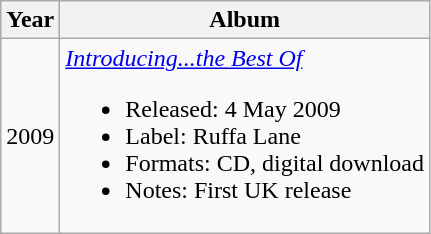<table class="wikitable">
<tr>
<th>Year</th>
<th>Album</th>
</tr>
<tr>
<td>2009</td>
<td><em><a href='#'>Introducing...the Best Of</a></em><br><ul><li>Released: 4 May 2009</li><li>Label: Ruffa Lane</li><li>Formats: CD, digital download</li><li>Notes: First UK release</li></ul></td>
</tr>
</table>
